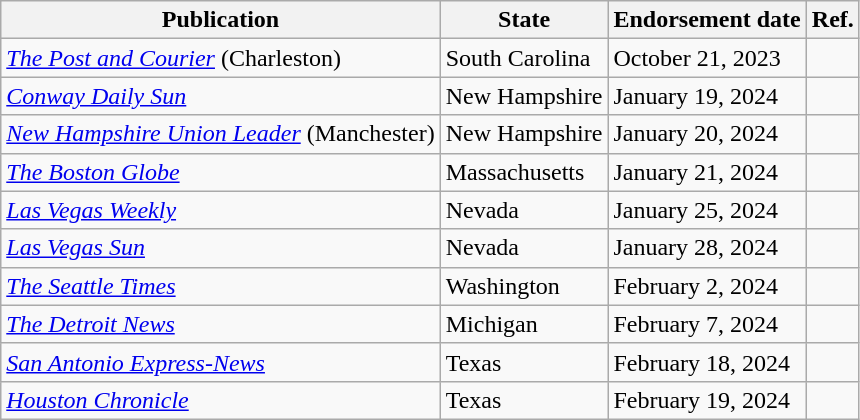<table class="wikitable sortable">
<tr>
<th>Publication</th>
<th>State</th>
<th>Endorsement date</th>
<th>Ref.</th>
</tr>
<tr>
<td data-sort-value=Post and Courier, The><em><a href='#'>The Post and Courier</a></em> (Charleston)</td>
<td>South Carolina</td>
<td>October 21, 2023</td>
<td></td>
</tr>
<tr>
<td data-sort-value=Conway Daily Sun><em><a href='#'>Conway Daily Sun</a></em></td>
<td>New Hampshire</td>
<td>January 19, 2024</td>
<td></td>
</tr>
<tr>
<td data-sort-value=New Hampshire Union Leader><em><a href='#'>New Hampshire Union Leader</a></em> (Manchester)</td>
<td>New Hampshire</td>
<td>January 20, 2024</td>
<td></td>
</tr>
<tr>
<td data-sort-value=Boston Globe><em><a href='#'>The Boston Globe</a></em></td>
<td>Massachusetts</td>
<td>January 21, 2024</td>
<td></td>
</tr>
<tr>
<td><em><a href='#'>Las Vegas Weekly</a></em></td>
<td>Nevada</td>
<td>January 25, 2024</td>
<td></td>
</tr>
<tr>
<td><em><a href='#'>Las Vegas Sun</a></em></td>
<td>Nevada</td>
<td>January 28, 2024</td>
<td></td>
</tr>
<tr>
<td data-sort-value=Seattle Times><em><a href='#'>The Seattle Times</a></em></td>
<td>Washington</td>
<td>February 2, 2024</td>
<td></td>
</tr>
<tr>
<td data-sort-value=Detroit News><em><a href='#'>The Detroit News</a></em></td>
<td>Michigan</td>
<td>February 7, 2024</td>
<td></td>
</tr>
<tr>
<td><em><a href='#'>San Antonio Express-News</a></em></td>
<td>Texas</td>
<td>February 18, 2024</td>
<td></td>
</tr>
<tr>
<td><em><a href='#'>Houston Chronicle</a></em></td>
<td>Texas</td>
<td>February 19, 2024</td>
<td></td>
</tr>
</table>
